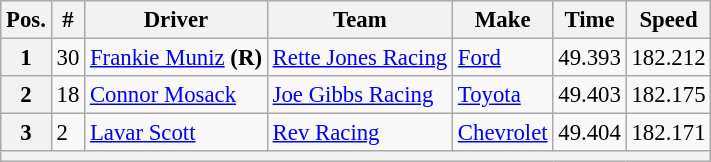<table class="wikitable" style="font-size:95%">
<tr>
<th>Pos.</th>
<th>#</th>
<th>Driver</th>
<th>Team</th>
<th>Make</th>
<th>Time</th>
<th>Speed</th>
</tr>
<tr>
<th>1</th>
<td>30</td>
<td><a href='#'>Frankie Muniz</a> <strong>(R)</strong></td>
<td><a href='#'>Rette Jones Racing</a></td>
<td><a href='#'>Ford</a></td>
<td>49.393</td>
<td>182.212</td>
</tr>
<tr>
<th>2</th>
<td>18</td>
<td><a href='#'>Connor Mosack</a></td>
<td><a href='#'>Joe Gibbs Racing</a></td>
<td><a href='#'>Toyota</a></td>
<td>49.403</td>
<td>182.175</td>
</tr>
<tr>
<th>3</th>
<td>2</td>
<td><a href='#'>Lavar Scott</a></td>
<td><a href='#'>Rev Racing</a></td>
<td><a href='#'>Chevrolet</a></td>
<td>49.404</td>
<td>182.171</td>
</tr>
<tr>
<th colspan="7"></th>
</tr>
</table>
